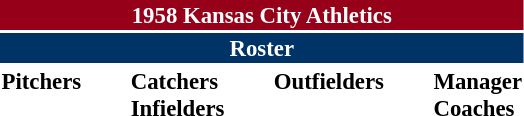<table class="toccolours" style="font-size: 95%;">
<tr>
<th colspan="10" style="background-color: #960018; color: white; text-align: center;">1958 Kansas City Athletics</th>
</tr>
<tr>
<td colspan="10" style="background-color: #003366; color: white; text-align: center;"><strong>Roster</strong></td>
</tr>
<tr>
<td valign="top"><strong>Pitchers</strong><br>


















</td>
<td width="25px"></td>
<td valign="top"><strong>Catchers</strong><br>

<strong>Infielders</strong>











</td>
<td width="25px"></td>
<td valign="top"><strong>Outfielders</strong><br>






</td>
<td width="25px"></td>
<td valign="top"><strong>Manager</strong><br>
<strong>Coaches</strong>


</td>
</tr>
</table>
